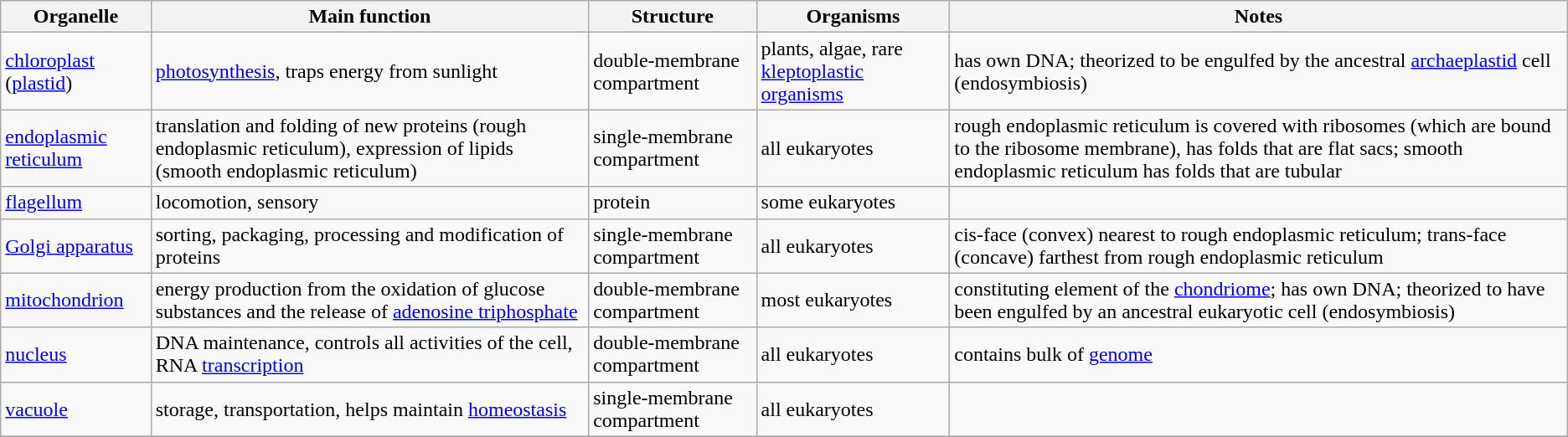<table class="wikitable" align="center">
<tr>
<th>Organelle</th>
<th>Main function</th>
<th>Structure</th>
<th>Organisms</th>
<th>Notes</th>
</tr>
<tr>
<td><a href='#'>chloroplast</a> (<a href='#'>plastid</a>)</td>
<td><a href='#'>photosynthesis</a>, traps energy from sunlight</td>
<td>double-membrane compartment</td>
<td>plants, algae, rare <a href='#'>kleptoplastic organisms</a></td>
<td>has own DNA; theorized to be engulfed by the ancestral <a href='#'>archaeplastid</a> cell (endosymbiosis)</td>
</tr>
<tr>
<td><a href='#'>endoplasmic reticulum</a></td>
<td>translation and folding of new proteins (rough endoplasmic reticulum), expression of lipids (smooth endoplasmic reticulum)</td>
<td>single-membrane compartment</td>
<td>all eukaryotes</td>
<td>rough endoplasmic reticulum is covered with ribosomes (which are bound to the ribosome membrane), has folds that are flat sacs; smooth endoplasmic reticulum has folds that are tubular</td>
</tr>
<tr>
<td><a href='#'>flagellum</a></td>
<td>locomotion, sensory</td>
<td>protein</td>
<td>some eukaryotes</td>
<td></td>
</tr>
<tr>
<td><a href='#'>Golgi apparatus</a></td>
<td>sorting, packaging, processing and modification of proteins</td>
<td>single-membrane compartment</td>
<td>all eukaryotes</td>
<td>cis-face (convex) nearest to rough endoplasmic reticulum; trans-face (concave) farthest from rough endoplasmic reticulum</td>
</tr>
<tr>
<td><a href='#'>mitochondrion</a></td>
<td>energy production from the oxidation of glucose substances and the release of <a href='#'>adenosine triphosphate</a></td>
<td>double-membrane compartment</td>
<td>most eukaryotes</td>
<td>constituting element of the <a href='#'>chondriome</a>; has own DNA; theorized to have been engulfed by an ancestral eukaryotic cell (endosymbiosis)</td>
</tr>
<tr>
<td><a href='#'>nucleus</a></td>
<td>DNA maintenance, controls all activities of the cell, RNA <a href='#'>transcription</a></td>
<td>double-membrane compartment</td>
<td>all eukaryotes</td>
<td>contains bulk of <a href='#'>genome</a></td>
</tr>
<tr>
<td><a href='#'>vacuole</a></td>
<td>storage, transportation, helps maintain <a href='#'>homeostasis</a></td>
<td>single-membrane compartment</td>
<td>all eukaryotes</td>
<td></td>
</tr>
<tr>
</tr>
</table>
